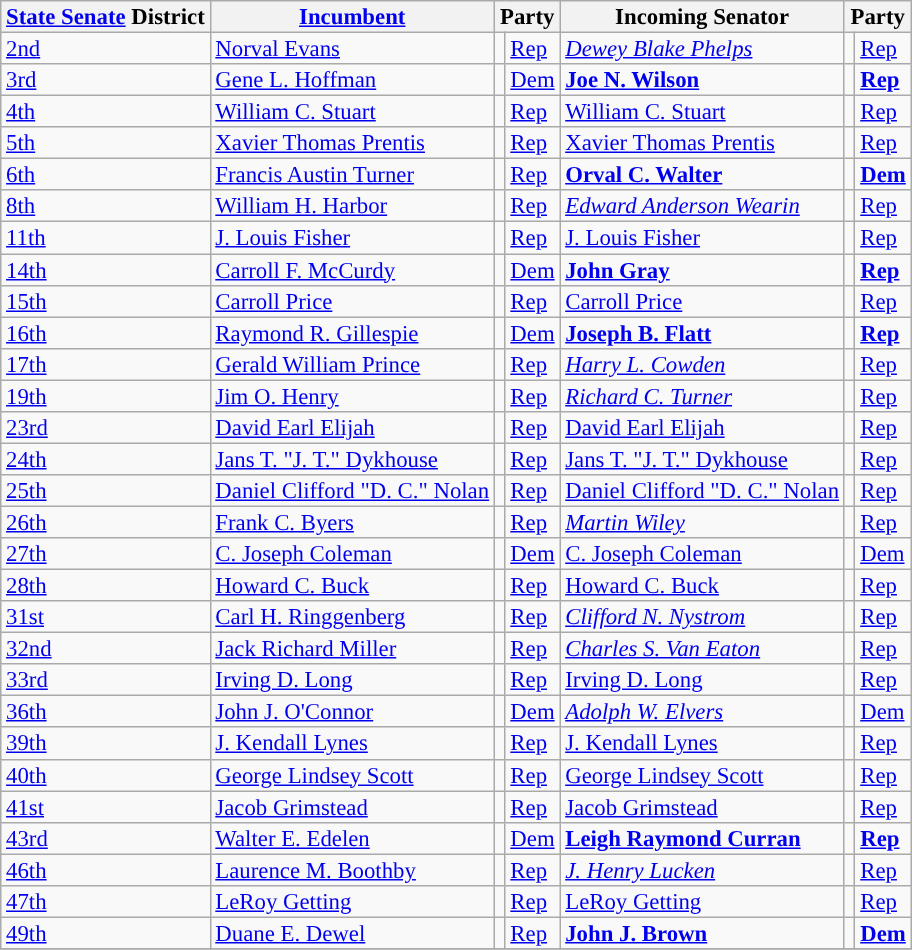<table class="sortable wikitable" style="font-size:95%;line-height:14px;">
<tr>
<th class="unsortable"><a href='#'>State Senate</a> District</th>
<th class="unsortable"><a href='#'>Incumbent</a></th>
<th colspan="2">Party</th>
<th class="unsortable">Incoming Senator</th>
<th colspan="2">Party</th>
</tr>
<tr>
<td><a href='#'>2nd</a></td>
<td><a href='#'>Norval Evans</a></td>
<td style="background:"></td>
<td><a href='#'>Rep</a></td>
<td><em><a href='#'>Dewey Blake Phelps</a></em></td>
<td style="background:"></td>
<td><a href='#'>Rep</a></td>
</tr>
<tr>
<td><a href='#'>3rd</a></td>
<td><a href='#'>Gene L. Hoffman</a></td>
<td style="background:"></td>
<td><a href='#'>Dem</a></td>
<td><strong><a href='#'>Joe N. Wilson</a></strong></td>
<td style="background:"></td>
<td><strong><a href='#'>Rep</a></strong></td>
</tr>
<tr>
<td><a href='#'>4th</a></td>
<td><a href='#'>William C. Stuart</a></td>
<td style="background:"></td>
<td><a href='#'>Rep</a></td>
<td><a href='#'>William C. Stuart</a></td>
<td style="background:"></td>
<td><a href='#'>Rep</a></td>
</tr>
<tr>
<td><a href='#'>5th</a></td>
<td><a href='#'>Xavier Thomas Prentis</a></td>
<td style="background:"></td>
<td><a href='#'>Rep</a></td>
<td><a href='#'>Xavier Thomas Prentis</a></td>
<td style="background:"></td>
<td><a href='#'>Rep</a></td>
</tr>
<tr>
<td><a href='#'>6th</a></td>
<td><a href='#'>Francis Austin Turner</a></td>
<td style="background:"></td>
<td><a href='#'>Rep</a></td>
<td><strong><a href='#'>Orval C. Walter</a></strong></td>
<td style="background:"></td>
<td><strong><a href='#'>Dem</a></strong></td>
</tr>
<tr>
<td><a href='#'>8th</a></td>
<td><a href='#'>William H. Harbor</a></td>
<td style="background:"></td>
<td><a href='#'>Rep</a></td>
<td><em><a href='#'>Edward Anderson Wearin</a></em></td>
<td style="background:"></td>
<td><a href='#'>Rep</a></td>
</tr>
<tr>
<td><a href='#'>11th</a></td>
<td><a href='#'>J. Louis Fisher</a></td>
<td style="background:"></td>
<td><a href='#'>Rep</a></td>
<td><a href='#'>J. Louis Fisher</a></td>
<td style="background:"></td>
<td><a href='#'>Rep</a></td>
</tr>
<tr>
<td><a href='#'>14th</a></td>
<td><a href='#'>Carroll F. McCurdy</a></td>
<td style="background:"></td>
<td><a href='#'>Dem</a></td>
<td><strong><a href='#'>John Gray</a></strong></td>
<td style="background:"></td>
<td><strong><a href='#'>Rep</a></strong></td>
</tr>
<tr>
<td><a href='#'>15th</a></td>
<td><a href='#'>Carroll Price</a></td>
<td style="background:"></td>
<td><a href='#'>Rep</a></td>
<td><a href='#'>Carroll Price</a></td>
<td style="background:"></td>
<td><a href='#'>Rep</a></td>
</tr>
<tr>
<td><a href='#'>16th</a></td>
<td><a href='#'>Raymond R. Gillespie</a></td>
<td style="background:"></td>
<td><a href='#'>Dem</a></td>
<td><strong><a href='#'>Joseph B. Flatt</a></strong></td>
<td style="background:"></td>
<td><strong><a href='#'>Rep</a></strong></td>
</tr>
<tr>
<td><a href='#'>17th</a></td>
<td><a href='#'>Gerald William Prince</a></td>
<td style="background:"></td>
<td><a href='#'>Rep</a></td>
<td><em><a href='#'>Harry L. Cowden</a></em></td>
<td style="background:"></td>
<td><a href='#'>Rep</a></td>
</tr>
<tr>
<td><a href='#'>19th</a></td>
<td><a href='#'>Jim O. Henry</a></td>
<td style="background:"></td>
<td><a href='#'>Rep</a></td>
<td><em><a href='#'>Richard C. Turner</a></em></td>
<td style="background:"></td>
<td><a href='#'>Rep</a></td>
</tr>
<tr>
<td><a href='#'>23rd</a></td>
<td><a href='#'>David Earl Elijah</a></td>
<td style="background:"></td>
<td><a href='#'>Rep</a></td>
<td><a href='#'>David Earl Elijah</a></td>
<td style="background:"></td>
<td><a href='#'>Rep</a></td>
</tr>
<tr>
<td><a href='#'>24th</a></td>
<td><a href='#'>Jans T. "J. T." Dykhouse</a></td>
<td style="background:"></td>
<td><a href='#'>Rep</a></td>
<td><a href='#'>Jans T. "J. T." Dykhouse</a></td>
<td style="background:"></td>
<td><a href='#'>Rep</a></td>
</tr>
<tr>
<td><a href='#'>25th</a></td>
<td><a href='#'>Daniel Clifford "D. C." Nolan</a></td>
<td style="background:"></td>
<td><a href='#'>Rep</a></td>
<td><a href='#'>Daniel Clifford "D. C." Nolan</a></td>
<td style="background:"></td>
<td><a href='#'>Rep</a></td>
</tr>
<tr>
<td><a href='#'>26th</a></td>
<td><a href='#'>Frank C. Byers</a></td>
<td style="background:"></td>
<td><a href='#'>Rep</a></td>
<td><em><a href='#'>Martin Wiley</a></em></td>
<td style="background:"></td>
<td><a href='#'>Rep</a></td>
</tr>
<tr>
<td><a href='#'>27th</a></td>
<td><a href='#'>C. Joseph Coleman</a></td>
<td style="background:"></td>
<td><a href='#'>Dem</a></td>
<td><a href='#'>C. Joseph Coleman</a></td>
<td style="background:"></td>
<td><a href='#'>Dem</a></td>
</tr>
<tr>
<td><a href='#'>28th</a></td>
<td><a href='#'>Howard C. Buck</a></td>
<td style="background:"></td>
<td><a href='#'>Rep</a></td>
<td><a href='#'>Howard C. Buck</a></td>
<td style="background:"></td>
<td><a href='#'>Rep</a></td>
</tr>
<tr>
<td><a href='#'>31st</a></td>
<td><a href='#'>Carl H. Ringgenberg</a></td>
<td style="background:"></td>
<td><a href='#'>Rep</a></td>
<td><em><a href='#'>Clifford N. Nystrom</a></em></td>
<td style="background:"></td>
<td><a href='#'>Rep</a></td>
</tr>
<tr>
<td><a href='#'>32nd</a></td>
<td><a href='#'>Jack Richard Miller</a></td>
<td style="background:"></td>
<td><a href='#'>Rep</a></td>
<td><em><a href='#'>Charles S. Van Eaton</a></em></td>
<td style="background:"></td>
<td><a href='#'>Rep</a></td>
</tr>
<tr>
<td><a href='#'>33rd</a></td>
<td><a href='#'>Irving D. Long</a></td>
<td style="background:"></td>
<td><a href='#'>Rep</a></td>
<td><a href='#'>Irving D. Long</a></td>
<td style="background:"></td>
<td><a href='#'>Rep</a></td>
</tr>
<tr>
<td><a href='#'>36th</a></td>
<td><a href='#'>John J. O'Connor</a></td>
<td style="background:"></td>
<td><a href='#'>Dem</a></td>
<td><em><a href='#'>Adolph W. Elvers</a></em></td>
<td style="background:"></td>
<td><a href='#'>Dem</a></td>
</tr>
<tr>
<td><a href='#'>39th</a></td>
<td><a href='#'>J. Kendall Lynes</a></td>
<td style="background:"></td>
<td><a href='#'>Rep</a></td>
<td><a href='#'>J. Kendall Lynes</a></td>
<td style="background:"></td>
<td><a href='#'>Rep</a></td>
</tr>
<tr>
<td><a href='#'>40th</a></td>
<td><a href='#'>George Lindsey Scott</a></td>
<td style="background:"></td>
<td><a href='#'>Rep</a></td>
<td><a href='#'>George Lindsey Scott</a></td>
<td style="background:"></td>
<td><a href='#'>Rep</a></td>
</tr>
<tr>
<td><a href='#'>41st</a></td>
<td><a href='#'>Jacob Grimstead</a></td>
<td style="background:"></td>
<td><a href='#'>Rep</a></td>
<td><a href='#'>Jacob Grimstead</a></td>
<td style="background:"></td>
<td><a href='#'>Rep</a></td>
</tr>
<tr>
<td><a href='#'>43rd</a></td>
<td><a href='#'>Walter E. Edelen</a></td>
<td style="background:"></td>
<td><a href='#'>Dem</a></td>
<td><strong><a href='#'>Leigh Raymond Curran</a></strong></td>
<td style="background:"></td>
<td><strong><a href='#'>Rep</a></strong></td>
</tr>
<tr>
<td><a href='#'>46th</a></td>
<td><a href='#'>Laurence M. Boothby</a></td>
<td style="background:"></td>
<td><a href='#'>Rep</a></td>
<td><em><a href='#'>J. Henry Lucken</a></em></td>
<td style="background:"></td>
<td><a href='#'>Rep</a></td>
</tr>
<tr>
<td><a href='#'>47th</a></td>
<td><a href='#'>LeRoy Getting</a></td>
<td style="background:"></td>
<td><a href='#'>Rep</a></td>
<td><a href='#'>LeRoy Getting</a></td>
<td style="background:"></td>
<td><a href='#'>Rep</a></td>
</tr>
<tr>
<td><a href='#'>49th</a></td>
<td><a href='#'>Duane E. Dewel</a></td>
<td style="background:"></td>
<td><a href='#'>Rep</a></td>
<td><strong><a href='#'>John J. Brown</a></strong></td>
<td style="background:"></td>
<td><strong><a href='#'>Dem</a></strong></td>
</tr>
<tr>
</tr>
</table>
